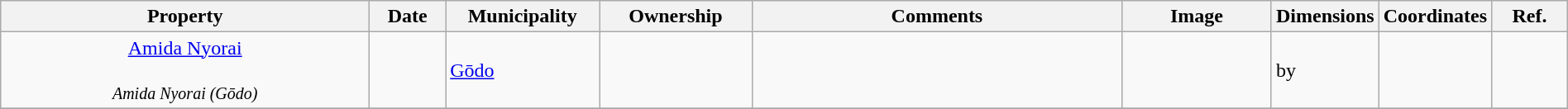<table class="wikitable sortable"  style="width:100%;">
<tr>
<th width="25%" align="left">Property</th>
<th width="5%" align="left" data-sort-type="number">Date</th>
<th width="10%" align="left">Municipality</th>
<th width="10%" align="left">Ownership</th>
<th width="25%" align="left" class="unsortable">Comments</th>
<th width="10%" align="left" class="unsortable">Image</th>
<th width="5%" align="left" class="unsortable">Dimensions</th>
<th width="5%" align="left" class="unsortable">Coordinates</th>
<th width="5%" align="left" class="unsortable">Ref.</th>
</tr>
<tr>
<td align="center"><a href='#'>Amida Nyorai</a><br><br><small><em>Amida Nyorai (Gōdo)</em></small></td>
<td></td>
<td><a href='#'>Gōdo</a></td>
<td></td>
<td></td>
<td></td>
<td> by </td>
<td></td>
<td></td>
</tr>
<tr>
</tr>
</table>
